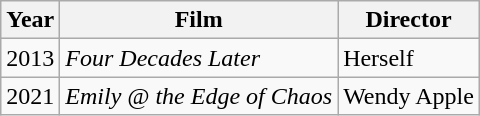<table class="wikitable">
<tr>
<th>Year</th>
<th>Film</th>
<th>Director</th>
</tr>
<tr>
<td>2013</td>
<td><em>Four Decades Later</em></td>
<td>Herself</td>
</tr>
<tr>
<td>2021</td>
<td><em>Emily @ the Edge of Chaos</em></td>
<td>Wendy Apple</td>
</tr>
</table>
